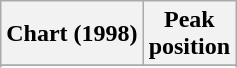<table class="wikitable sortable plainrowheaders" style="text-align:center">
<tr>
<th scope="col">Chart (1998)</th>
<th scope="col">Peak<br>position</th>
</tr>
<tr>
</tr>
<tr>
</tr>
</table>
